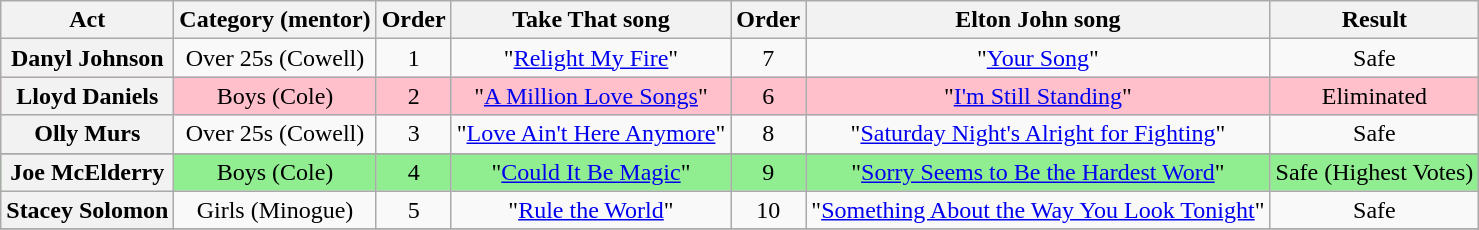<table class="wikitable plainrowheaders" style="text-align:center;">
<tr>
<th scope="col">Act</th>
<th scope="col">Category (mentor)</th>
<th scope="col">Order</th>
<th scope="col">Take That song</th>
<th scope="col">Order</th>
<th scope="col">Elton John song</th>
<th scope="col">Result</th>
</tr>
<tr>
<th scope="row">Danyl Johnson</th>
<td>Over 25s (Cowell)</td>
<td>1</td>
<td>"<a href='#'>Relight My Fire</a>"</td>
<td>7</td>
<td>"<a href='#'>Your Song</a>"</td>
<td>Safe</td>
</tr>
<tr style="background: pink">
<th scope="row">Lloyd Daniels</th>
<td>Boys (Cole)</td>
<td>2</td>
<td>"<a href='#'>A Million Love Songs</a>"</td>
<td>6</td>
<td>"<a href='#'>I'm Still Standing</a>"</td>
<td>Eliminated</td>
</tr>
<tr>
<th scope="row">Olly Murs</th>
<td>Over 25s (Cowell)</td>
<td>3</td>
<td>"<a href='#'>Love Ain't Here Anymore</a>"</td>
<td>8</td>
<td>"<a href='#'>Saturday Night's Alright for Fighting</a>"</td>
<td>Safe</td>
</tr>
<tr>
</tr>
<tr style="background:lightgreen;">
<th scope="row">Joe McElderry</th>
<td>Boys (Cole)</td>
<td>4</td>
<td>"<a href='#'>Could It Be Magic</a>"</td>
<td>9</td>
<td>"<a href='#'>Sorry Seems to Be the Hardest Word</a>"</td>
<td>Safe (Highest Votes)</td>
</tr>
<tr>
<th scope="row">Stacey Solomon</th>
<td>Girls (Minogue)</td>
<td>5</td>
<td>"<a href='#'>Rule the World</a>"</td>
<td>10</td>
<td>"<a href='#'>Something About the Way You Look Tonight</a>"</td>
<td>Safe</td>
</tr>
<tr>
</tr>
</table>
